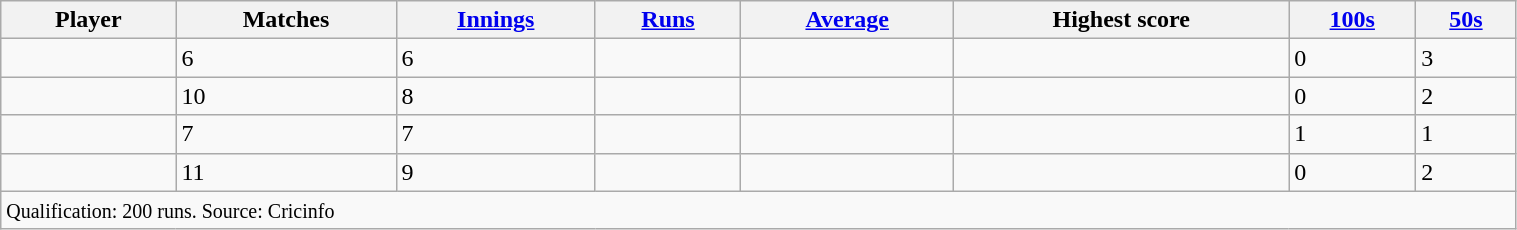<table class="wikitable sortable" style="width:80%;">
<tr>
<th>Player</th>
<th>Matches</th>
<th><a href='#'>Innings</a></th>
<th><a href='#'>Runs</a></th>
<th><a href='#'>Average</a></th>
<th>Highest score</th>
<th><a href='#'>100s</a></th>
<th><a href='#'>50s</a></th>
</tr>
<tr>
<td></td>
<td>6</td>
<td>6</td>
<td></td>
<td></td>
<td></td>
<td>0</td>
<td>3</td>
</tr>
<tr>
<td></td>
<td>10</td>
<td>8</td>
<td></td>
<td></td>
<td></td>
<td>0</td>
<td>2</td>
</tr>
<tr>
<td></td>
<td>7</td>
<td>7</td>
<td></td>
<td></td>
<td></td>
<td>1</td>
<td>1</td>
</tr>
<tr>
<td></td>
<td>11</td>
<td>9</td>
<td></td>
<td></td>
<td></td>
<td>0</td>
<td>2</td>
</tr>
<tr class="unsortable">
<td colspan="8"><small>Qualification: 200 runs.  Source: Cricinfo</small></td>
</tr>
</table>
